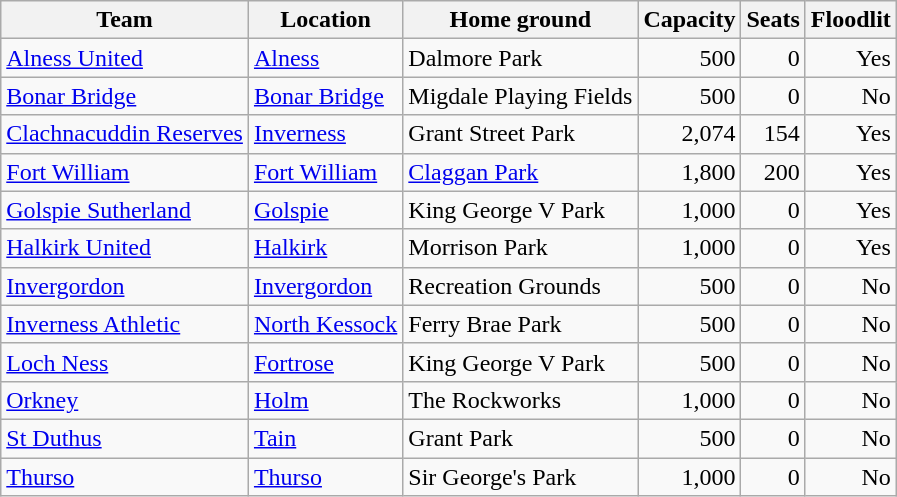<table class="wikitable sortable">
<tr>
<th>Team</th>
<th>Location</th>
<th>Home ground</th>
<th data-sort-type="number">Capacity</th>
<th data-sort-type="number">Seats</th>
<th>Floodlit</th>
</tr>
<tr>
<td><a href='#'>Alness United</a></td>
<td><a href='#'>Alness</a></td>
<td>Dalmore Park</td>
<td align=right>500</td>
<td align=right>0</td>
<td align=right>Yes</td>
</tr>
<tr>
<td><a href='#'>Bonar Bridge</a></td>
<td><a href='#'>Bonar Bridge</a></td>
<td>Migdale Playing Fields</td>
<td align=right>500</td>
<td align=right>0</td>
<td align=right>No</td>
</tr>
<tr>
<td><a href='#'>Clachnacuddin Reserves</a></td>
<td><a href='#'>Inverness</a></td>
<td>Grant Street Park</td>
<td align=right>2,074</td>
<td align=right>154</td>
<td align=right>Yes</td>
</tr>
<tr>
<td><a href='#'>Fort William</a> </td>
<td><a href='#'>Fort William</a></td>
<td><a href='#'>Claggan Park</a></td>
<td align=right>1,800</td>
<td align=right>200</td>
<td align=right>Yes</td>
</tr>
<tr>
<td><a href='#'>Golspie Sutherland</a> </td>
<td><a href='#'>Golspie</a></td>
<td>King George V Park</td>
<td align=right>1,000</td>
<td align=right>0</td>
<td align=right>Yes</td>
</tr>
<tr>
<td><a href='#'>Halkirk United</a></td>
<td><a href='#'>Halkirk</a></td>
<td>Morrison Park</td>
<td align=right>1,000</td>
<td align=right>0</td>
<td align=right>Yes</td>
</tr>
<tr>
<td><a href='#'>Invergordon</a></td>
<td><a href='#'>Invergordon</a></td>
<td>Recreation Grounds</td>
<td align=right>500</td>
<td align=right>0</td>
<td align=right>No</td>
</tr>
<tr>
<td><a href='#'>Inverness Athletic</a></td>
<td><a href='#'>North Kessock</a></td>
<td>Ferry Brae Park</td>
<td align=right>500</td>
<td align=right>0</td>
<td align=right>No</td>
</tr>
<tr>
<td><a href='#'>Loch Ness</a></td>
<td><a href='#'>Fortrose</a></td>
<td>King George V Park</td>
<td align=right>500</td>
<td align=right>0</td>
<td align=right>No</td>
</tr>
<tr>
<td><a href='#'>Orkney</a></td>
<td><a href='#'>Holm</a></td>
<td>The Rockworks</td>
<td align=right>1,000</td>
<td align=right>0</td>
<td align=right>No</td>
</tr>
<tr>
<td><a href='#'>St Duthus</a></td>
<td><a href='#'>Tain</a></td>
<td>Grant Park</td>
<td align=right>500</td>
<td align=right>0</td>
<td align=right>No</td>
</tr>
<tr>
<td><a href='#'>Thurso</a></td>
<td><a href='#'>Thurso</a></td>
<td>Sir George's Park</td>
<td align=right>1,000</td>
<td align=right>0</td>
<td align=right>No</td>
</tr>
</table>
